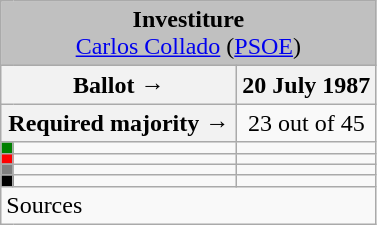<table class="wikitable" style="text-align:center;">
<tr>
<td colspan="3" align="center" bgcolor="#C0C0C0"><strong>Investiture</strong><br><a href='#'>Carlos Collado</a> (<a href='#'>PSOE</a>)</td>
</tr>
<tr>
<th colspan="2" width="150px">Ballot →</th>
<th>20 July 1987</th>
</tr>
<tr>
<th colspan="2">Required majority →</th>
<td>23 out of 45 </td>
</tr>
<tr>
<th width="1px" style="background:green;"></th>
<td align="left"></td>
<td></td>
</tr>
<tr>
<th style="color:inherit;background:red;"></th>
<td align="left"></td>
<td></td>
</tr>
<tr>
<th style="color:inherit;background:gray;"></th>
<td align="left"></td>
<td></td>
</tr>
<tr>
<th style="color:inherit;background:black;"></th>
<td align="left"></td>
<td></td>
</tr>
<tr>
<td align="left" colspan="3">Sources</td>
</tr>
</table>
